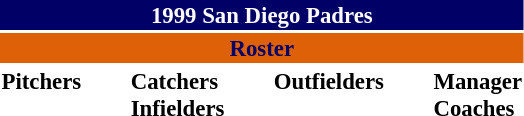<table class="toccolours" style="font-size: 95%;">
<tr>
<th colspan="10" style="background-color: #000066;; color: #FFFFFF; text-align: center;">1999 San Diego Padres</th>
</tr>
<tr>
<td colspan="10" style="background-color: #de6108; color: #000066; text-align: center;"><strong>Roster</strong></td>
</tr>
<tr>
<td valign="top"><strong>Pitchers</strong><br>

















</td>
<td width="25px"></td>
<td valign="top"><strong>Catchers</strong><br>



<strong>Infielders</strong>










</td>
<td width="25px"></td>
<td valign="top"><strong>Outfielders</strong><br>





</td>
<td width="25px"></td>
<td valign="top"><strong>Manager</strong><br>
<strong>Coaches</strong>





</td>
</tr>
</table>
